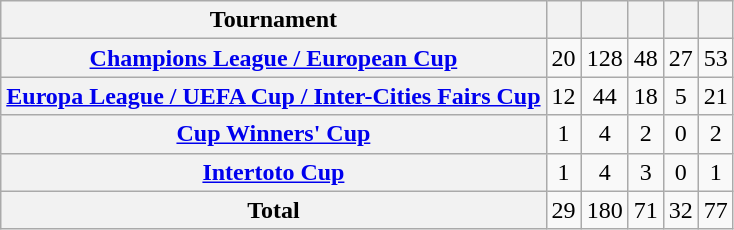<table class="wikitable sortable plainrowheaders">
<tr>
<th scope=col>Tournament</th>
<th scope=col></th>
<th scope=col></th>
<th scope=col></th>
<th scope=col></th>
<th scope=col></th>
</tr>
<tr>
<th scope=row><a href='#'>Champions League / European Cup</a></th>
<td align=center>20</td>
<td align=center>128</td>
<td align=center>48</td>
<td align=center>27</td>
<td align=center>53</td>
</tr>
<tr>
<th scope=row><a href='#'>Europa League / UEFA Cup / Inter-Cities Fairs Cup</a></th>
<td align=center>12</td>
<td align=center>44</td>
<td align=center>18</td>
<td align=center>5</td>
<td align=center>21</td>
</tr>
<tr>
<th scope=row><a href='#'>Cup Winners' Cup</a></th>
<td align=center>1</td>
<td align=center>4</td>
<td align=center>2</td>
<td align=center>0</td>
<td align=center>2</td>
</tr>
<tr>
<th scope=row><a href='#'>Intertoto Cup</a></th>
<td align=center>1</td>
<td align=center>4</td>
<td align=center>3</td>
<td align=center>0</td>
<td align=center>1</td>
</tr>
<tr class=sortbottom>
<th scope=row>Total</th>
<td align=center>29</td>
<td align=center>180</td>
<td align=center>71</td>
<td align=center>32</td>
<td align=center>77</td>
</tr>
</table>
